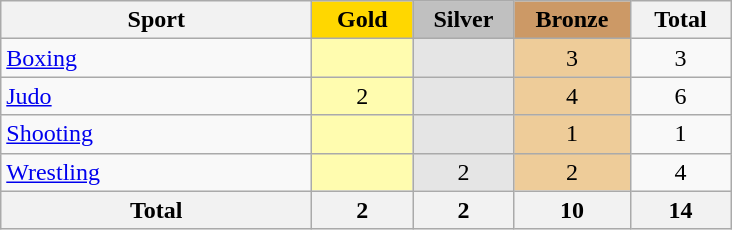<table class="wikitable sortable" style="text-align:center;">
<tr>
<th width=200>Sport</th>
<td bgcolor=gold width=60><strong>Gold</strong></td>
<td bgcolor=silver width=60><strong>Silver</strong></td>
<td bgcolor=#cc9966 width=70><strong>Bronze</strong></td>
<th width=60>Total</th>
</tr>
<tr>
<td align="left"><a href='#'>Boxing</a></td>
<td bgcolor="#fffcaf"></td>
<td bgcolor="#e5e5e5"></td>
<td bgcolor="#eecc99">3</td>
<td>3</td>
</tr>
<tr>
<td align="left"><a href='#'>Judo</a></td>
<td bgcolor="#fffcaf">2</td>
<td bgcolor="#e5e5e5"></td>
<td bgcolor="#eecc99">4</td>
<td>6</td>
</tr>
<tr>
<td align="left"><a href='#'>Shooting</a></td>
<td bgcolor="#fffcaf"></td>
<td bgcolor="#e5e5e5"></td>
<td bgcolor="#eecc99">1</td>
<td>1</td>
</tr>
<tr>
<td align="left"><a href='#'>Wrestling</a></td>
<td bgcolor="#fffcaf"></td>
<td bgcolor="#e5e5e5">2</td>
<td bgcolor="#eecc99">2</td>
<td>4</td>
</tr>
<tr>
<th>Total</th>
<th>2</th>
<th>2</th>
<th>10</th>
<th>14</th>
</tr>
</table>
